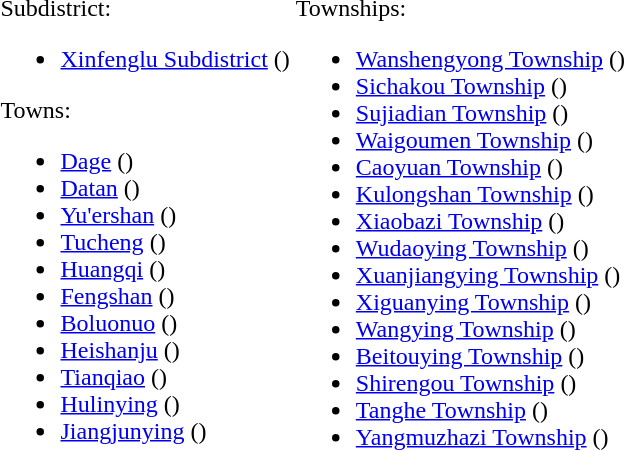<table>
<tr>
<td valign=top><br>Subdistrict:<ul><li><a href='#'>Xinfenglu Subdistrict</a> ()</li></ul>Towns:<ul><li><a href='#'>Dage</a> ()</li><li><a href='#'>Datan</a> ()</li><li><a href='#'>Yu'ershan</a> ()</li><li><a href='#'>Tucheng</a> ()</li><li><a href='#'>Huangqi</a> ()</li><li><a href='#'>Fengshan</a> ()</li><li><a href='#'>Boluonuo</a> ()</li><li><a href='#'>Heishanju</a> ()</li><li><a href='#'>Tianqiao</a> ()</li><li><a href='#'>Hulinying</a> ()</li><li><a href='#'>Jiangjunying</a> ()</li></ul></td>
<td valign=top><br>Townships:<ul><li><a href='#'>Wanshengyong Township</a> ()</li><li><a href='#'>Sichakou Township</a> ()</li><li><a href='#'>Sujiadian Township</a> ()</li><li><a href='#'>Waigoumen Township</a> ()</li><li><a href='#'>Caoyuan Township</a> ()</li><li><a href='#'>Kulongshan Township</a> ()</li><li><a href='#'>Xiaobazi Township</a> ()</li><li><a href='#'>Wudaoying Township</a> ()</li><li><a href='#'>Xuanjiangying Township</a> ()</li><li><a href='#'>Xiguanying Township</a> ()</li><li><a href='#'>Wangying Township</a> ()</li><li><a href='#'>Beitouying Township</a> ()</li><li><a href='#'>Shirengou Township</a> ()</li><li><a href='#'>Tanghe Township</a> ()</li><li><a href='#'>Yangmuzhazi Township</a> ()</li></ul></td>
</tr>
</table>
